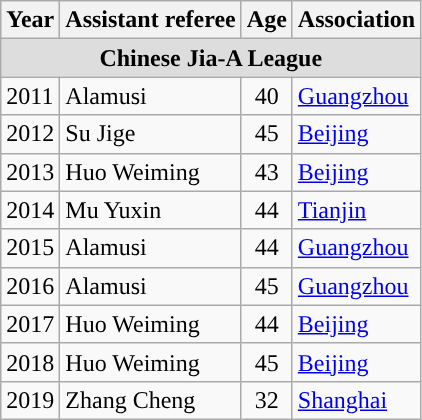<table class="wikitable" style="text-align:left;">
<tr>
<th>Year</th>
<th>Assistant referee</th>
<th>Age</th>
<th>Association</th>
</tr>
<tr style="background:#ddd;">
<td colspan="4" style="text-align:center"><strong>Chinese Jia-A League</strong></td>
</tr>
<tr>
<td>2011</td>
<td> Alamusi</td>
<td align=center>40</td>
<td><a href='#'>Guangzhou</a></td>
</tr>
<tr>
<td>2012</td>
<td> Su Jige</td>
<td align=center>45</td>
<td><a href='#'>Beijing</a></td>
</tr>
<tr>
<td>2013</td>
<td> Huo Weiming</td>
<td align=center>43</td>
<td><a href='#'>Beijing</a></td>
</tr>
<tr>
<td>2014</td>
<td> Mu Yuxin</td>
<td align=center>44</td>
<td><a href='#'>Tianjin</a></td>
</tr>
<tr>
<td>2015</td>
<td> Alamusi</td>
<td align=center>44</td>
<td><a href='#'>Guangzhou</a></td>
</tr>
<tr>
<td>2016</td>
<td> Alamusi</td>
<td align=center>45</td>
<td><a href='#'>Guangzhou</a></td>
</tr>
<tr>
<td>2017</td>
<td> Huo Weiming</td>
<td align=center>44</td>
<td><a href='#'>Beijing</a></td>
</tr>
<tr>
<td>2018</td>
<td> Huo Weiming</td>
<td align=center>45</td>
<td><a href='#'>Beijing</a></td>
</tr>
<tr>
<td>2019</td>
<td> Zhang Cheng</td>
<td align=center>32</td>
<td><a href='#'>Shanghai</a></td>
</tr>
</table>
